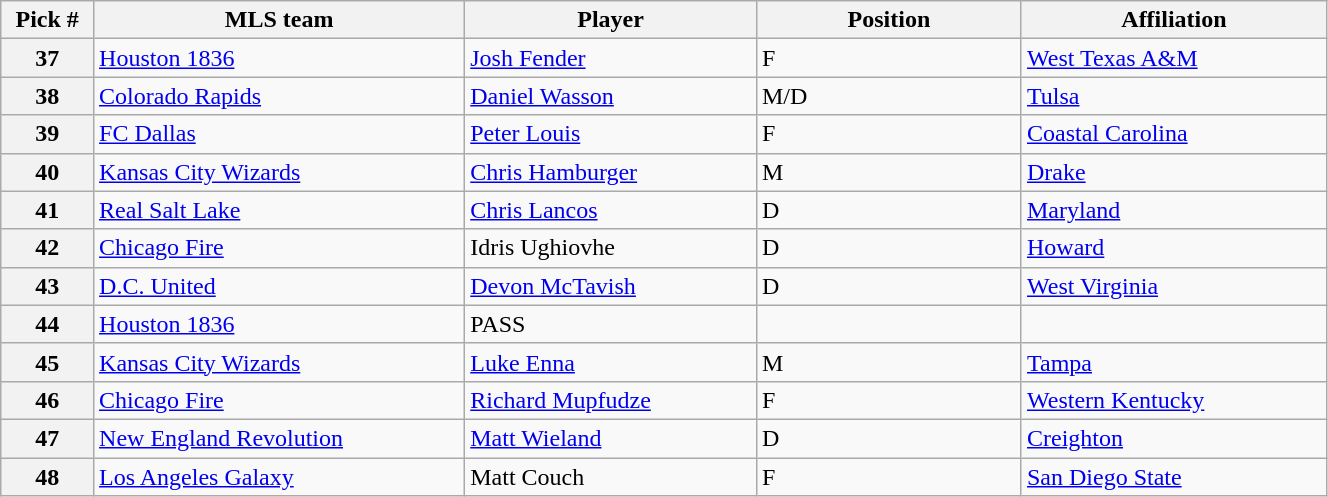<table class="wikitable sortable" style="width:70%">
<tr>
<th width=7%>Pick #</th>
<th width=28%>MLS team</th>
<th width=22%>Player</th>
<th width=20%>Position</th>
<th>Affiliation</th>
</tr>
<tr>
<th>37</th>
<td><a href='#'>Houston 1836</a></td>
<td> <a href='#'>Josh Fender</a></td>
<td>F</td>
<td><a href='#'>West Texas A&M</a></td>
</tr>
<tr>
<th>38</th>
<td><a href='#'>Colorado Rapids</a></td>
<td> <a href='#'>Daniel Wasson</a></td>
<td>M/D</td>
<td><a href='#'>Tulsa</a></td>
</tr>
<tr>
<th>39</th>
<td><a href='#'>FC Dallas</a></td>
<td> <a href='#'>Peter Louis</a></td>
<td>F</td>
<td><a href='#'>Coastal Carolina</a></td>
</tr>
<tr>
<th>40</th>
<td><a href='#'>Kansas City Wizards</a></td>
<td>  <a href='#'>Chris Hamburger</a></td>
<td>M</td>
<td><a href='#'>Drake</a></td>
</tr>
<tr>
<th>41</th>
<td><a href='#'>Real Salt Lake</a></td>
<td> <a href='#'>Chris Lancos</a></td>
<td>D</td>
<td><a href='#'>Maryland</a></td>
</tr>
<tr>
<th>42</th>
<td><a href='#'>Chicago Fire</a></td>
<td> Idris Ughiovhe</td>
<td>D</td>
<td><a href='#'>Howard</a></td>
</tr>
<tr>
<th>43</th>
<td><a href='#'>D.C. United</a></td>
<td> <a href='#'>Devon McTavish</a></td>
<td>D</td>
<td><a href='#'>West Virginia</a></td>
</tr>
<tr>
<th>44</th>
<td><a href='#'>Houston 1836</a></td>
<td>PASS</td>
<td></td>
<td></td>
</tr>
<tr>
<th>45</th>
<td><a href='#'>Kansas City Wizards</a></td>
<td> <a href='#'>Luke Enna</a></td>
<td>M</td>
<td><a href='#'>Tampa</a></td>
</tr>
<tr>
<th>46</th>
<td><a href='#'>Chicago Fire</a></td>
<td> <a href='#'>Richard Mupfudze</a></td>
<td>F</td>
<td><a href='#'>Western Kentucky</a></td>
</tr>
<tr>
<th>47</th>
<td><a href='#'>New England Revolution</a></td>
<td> <a href='#'>Matt Wieland</a></td>
<td>D</td>
<td><a href='#'>Creighton</a></td>
</tr>
<tr>
<th>48</th>
<td><a href='#'>Los Angeles Galaxy</a></td>
<td> Matt Couch</td>
<td>F</td>
<td><a href='#'>San Diego State</a></td>
</tr>
</table>
